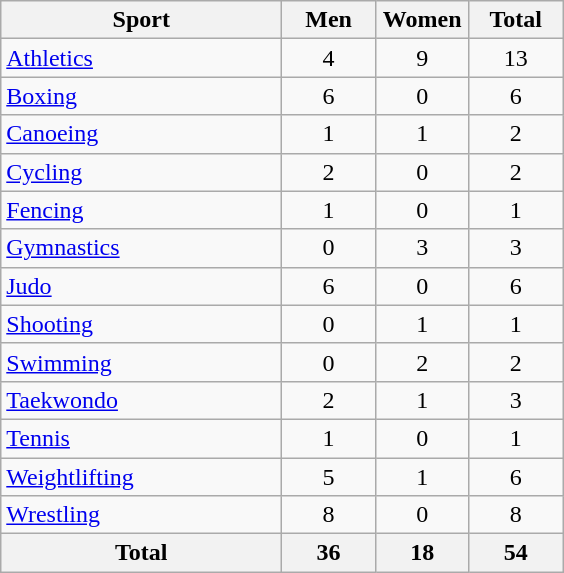<table class="wikitable sortable" style="text-align:center;">
<tr>
<th width=180>Sport</th>
<th width=55>Men</th>
<th width=55>Women</th>
<th width=55>Total</th>
</tr>
<tr>
<td align=left><a href='#'>Athletics</a></td>
<td>4</td>
<td>9</td>
<td>13</td>
</tr>
<tr>
<td align=left><a href='#'>Boxing</a></td>
<td>6</td>
<td>0</td>
<td>6</td>
</tr>
<tr>
<td align=left><a href='#'>Canoeing</a></td>
<td>1</td>
<td>1</td>
<td>2</td>
</tr>
<tr>
<td align=left><a href='#'>Cycling</a></td>
<td>2</td>
<td>0</td>
<td>2</td>
</tr>
<tr>
<td align=left><a href='#'>Fencing</a></td>
<td>1</td>
<td>0</td>
<td>1</td>
</tr>
<tr>
<td align=left><a href='#'>Gymnastics</a></td>
<td>0</td>
<td>3</td>
<td>3</td>
</tr>
<tr>
<td align=left><a href='#'>Judo</a></td>
<td>6</td>
<td>0</td>
<td>6</td>
</tr>
<tr>
<td align=left><a href='#'>Shooting</a></td>
<td>0</td>
<td>1</td>
<td>1</td>
</tr>
<tr>
<td align=left><a href='#'>Swimming</a></td>
<td>0</td>
<td>2</td>
<td>2</td>
</tr>
<tr>
<td align=left><a href='#'>Taekwondo</a></td>
<td>2</td>
<td>1</td>
<td>3</td>
</tr>
<tr>
<td align=left><a href='#'>Tennis</a></td>
<td>1</td>
<td>0</td>
<td>1</td>
</tr>
<tr>
<td align=left><a href='#'>Weightlifting</a></td>
<td>5</td>
<td>1</td>
<td>6</td>
</tr>
<tr>
<td align=left><a href='#'>Wrestling</a></td>
<td>8</td>
<td>0</td>
<td>8</td>
</tr>
<tr class="sortbottom">
<th>Total</th>
<th>36</th>
<th>18</th>
<th>54</th>
</tr>
</table>
